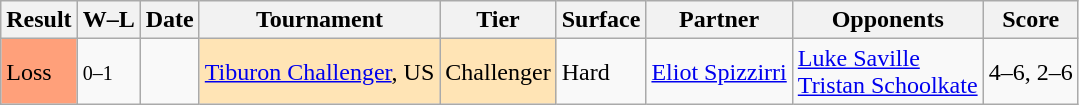<table class="wikitable">
<tr>
<th>Result</th>
<th class="unsortable">W–L</th>
<th>Date</th>
<th>Tournament</th>
<th>Tier</th>
<th>Surface</th>
<th>Partner</th>
<th>Opponents</th>
<th class="unsortable">Score</th>
</tr>
<tr>
<td bgcolor=ffa07a>Loss</td>
<td><small>0–1</small></td>
<td><a href='#'></a></td>
<td style="background:moccasin;"><a href='#'>Tiburon Challenger</a>, US</td>
<td style="background:moccasin;">Challenger</td>
<td>Hard</td>
<td> <a href='#'>Eliot Spizzirri</a></td>
<td> <a href='#'>Luke Saville</a> <br>  <a href='#'>Tristan Schoolkate</a></td>
<td>4–6, 2–6</td>
</tr>
</table>
